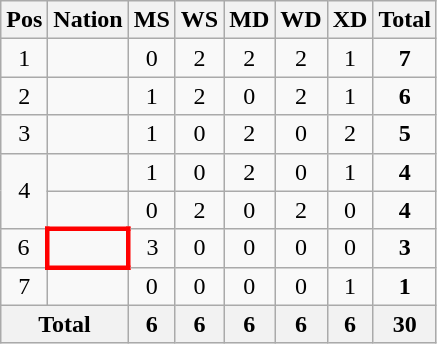<table class="wikitable" style="text-align:center">
<tr>
<th>Pos</th>
<th>Nation</th>
<th>MS</th>
<th>WS</th>
<th>MD</th>
<th>WD</th>
<th>XD</th>
<th>Total</th>
</tr>
<tr>
<td>1</td>
<td align="left"></td>
<td>0</td>
<td>2</td>
<td>2</td>
<td>2</td>
<td>1</td>
<td><strong>7</strong></td>
</tr>
<tr>
<td>2</td>
<td align="left"></td>
<td>1</td>
<td>2</td>
<td>0</td>
<td>2</td>
<td>1</td>
<td><strong>6</strong></td>
</tr>
<tr>
<td>3</td>
<td align="left"></td>
<td>1</td>
<td>0</td>
<td>2</td>
<td>0</td>
<td>2</td>
<td><strong>5</strong></td>
</tr>
<tr>
<td rowspan="2">4</td>
<td align="left"></td>
<td>1</td>
<td>0</td>
<td>2</td>
<td>0</td>
<td>1</td>
<td><strong>4</strong></td>
</tr>
<tr>
<td align="left"></td>
<td>0</td>
<td>2</td>
<td>0</td>
<td>2</td>
<td>0</td>
<td><strong>4</strong></td>
</tr>
<tr>
<td>6</td>
<td align="left" style="border: 3px solid red"><strong></strong></td>
<td>3</td>
<td>0</td>
<td>0</td>
<td>0</td>
<td>0</td>
<td><strong>3</strong></td>
</tr>
<tr>
<td>7</td>
<td align="left"></td>
<td>0</td>
<td>0</td>
<td>0</td>
<td>0</td>
<td>1</td>
<td><strong>1</strong></td>
</tr>
<tr>
<th colspan="2">Total</th>
<th>6</th>
<th>6</th>
<th>6</th>
<th>6</th>
<th>6</th>
<th>30</th>
</tr>
</table>
